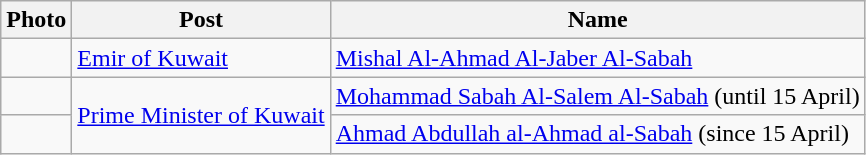<table class=wikitable>
<tr>
<th>Photo</th>
<th>Post</th>
<th>Name</th>
</tr>
<tr>
<td></td>
<td><a href='#'>Emir of Kuwait</a></td>
<td><a href='#'>Mishal Al-Ahmad Al-Jaber Al-Sabah</a></td>
</tr>
<tr>
<td></td>
<td rowspan="2"><a href='#'>Prime Minister of Kuwait</a></td>
<td><a href='#'>Mohammad Sabah Al-Salem Al-Sabah</a> (until 15 April)</td>
</tr>
<tr>
<td></td>
<td><a href='#'>Ahmad Abdullah al-Ahmad al-Sabah</a> (since 15 April)</td>
</tr>
</table>
